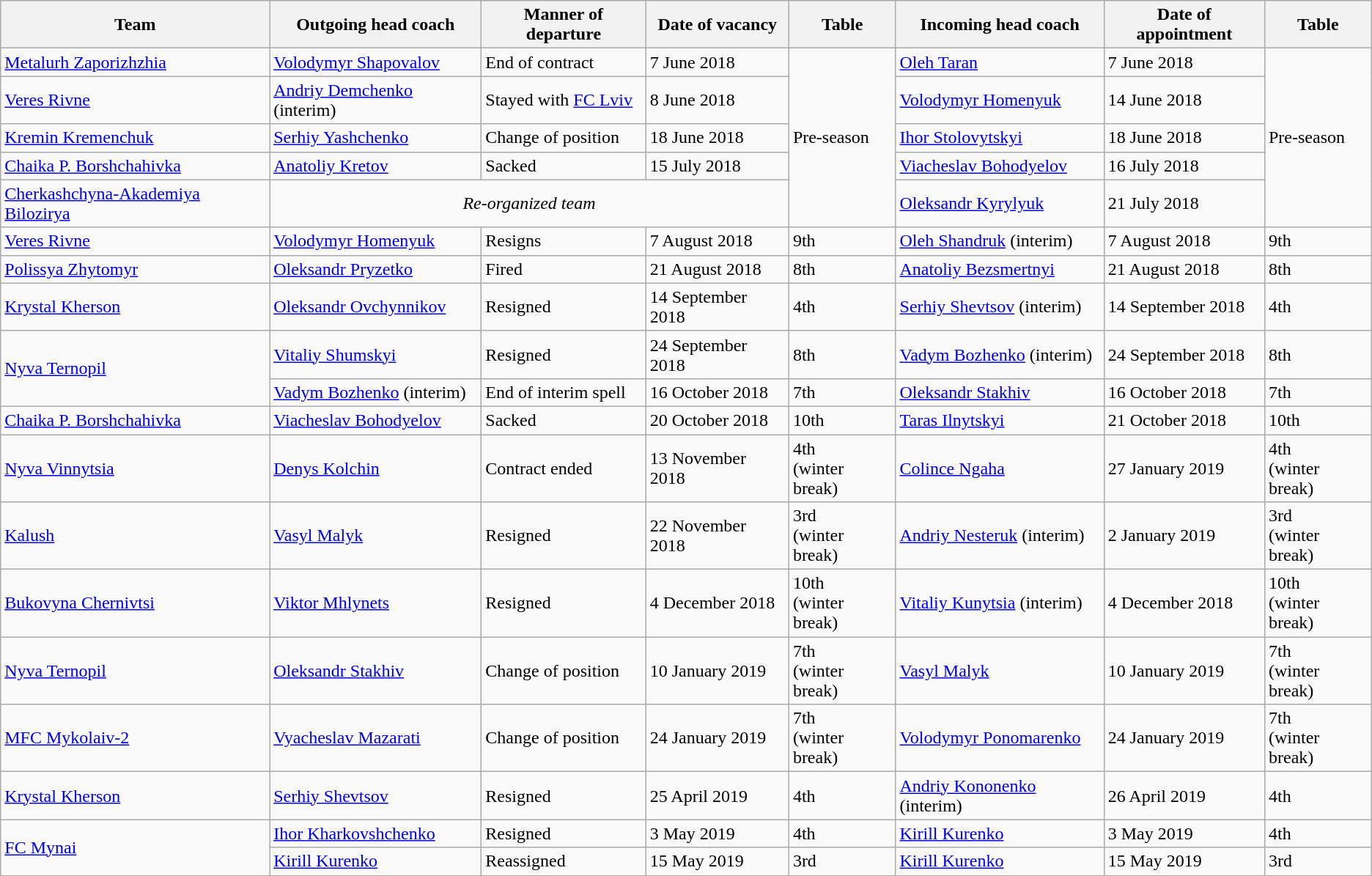<table class="wikitable sortable">
<tr>
<th>Team</th>
<th>Outgoing head coach</th>
<th>Manner of departure</th>
<th>Date of vacancy</th>
<th>Table</th>
<th>Incoming head coach</th>
<th>Date of appointment</th>
<th>Table</th>
</tr>
<tr>
<td><a href='#'>Metalurh Zaporizhzhia</a></td>
<td> <a href='#'>Volodymyr Shapovalov</a></td>
<td>End of contract</td>
<td>7 June 2018</td>
<td rowspan=5>Pre-season</td>
<td> <a href='#'>Oleh Taran</a></td>
<td>7 June 2018</td>
<td rowspan=5>Pre-season</td>
</tr>
<tr>
<td><a href='#'>Veres Rivne</a></td>
<td> <a href='#'>Andriy Demchenko</a> (interim)</td>
<td>Stayed with <a href='#'>FC Lviv</a></td>
<td>8 June 2018</td>
<td> <a href='#'>Volodymyr Homenyuk</a></td>
<td>14 June 2018</td>
</tr>
<tr>
<td><a href='#'>Kremin Kremenchuk</a></td>
<td> <a href='#'>Serhiy Yashchenko</a></td>
<td>Change of position</td>
<td>18 June 2018</td>
<td> <a href='#'>Ihor Stolovytskyi</a></td>
<td>18 June 2018</td>
</tr>
<tr>
<td><a href='#'>Chaika P. Borshchahivka</a></td>
<td> <a href='#'>Anatoliy Kretov</a></td>
<td>Sacked</td>
<td>15 July 2018</td>
<td> <a href='#'>Viacheslav Bohodyelov</a></td>
<td>16 July 2018</td>
</tr>
<tr>
<td><a href='#'>Cherkashchyna-Akademiya Bilozirya</a></td>
<td colspan=3 align=center><em>Re-organized team <small></small></em></td>
<td> <a href='#'>Oleksandr Kyrylyuk</a></td>
<td>21 July 2018</td>
</tr>
<tr>
<td><a href='#'>Veres Rivne</a></td>
<td> <a href='#'>Volodymyr Homenyuk</a></td>
<td>Resigns</td>
<td>7 August 2018</td>
<td>9th</td>
<td> <a href='#'>Oleh Shandruk</a> (interim)</td>
<td>7 August 2018</td>
<td>9th</td>
</tr>
<tr>
<td><a href='#'>Polissya Zhytomyr</a></td>
<td> <a href='#'>Oleksandr Pryzetko</a></td>
<td>Fired</td>
<td>21 August 2018</td>
<td>8th</td>
<td> <a href='#'>Anatoliy Bezsmertnyi</a></td>
<td>21 August 2018</td>
<td>8th</td>
</tr>
<tr>
<td><a href='#'>Krystal Kherson</a></td>
<td> <a href='#'>Oleksandr Ovchynnikov</a></td>
<td>Resigned</td>
<td>14 September 2018</td>
<td>4th</td>
<td> <a href='#'>Serhiy Shevtsov</a> (interim)</td>
<td>14 September 2018</td>
<td>4th</td>
</tr>
<tr>
<td rowspan=2><a href='#'>Nyva Ternopil</a></td>
<td> <a href='#'>Vitaliy Shumskyi</a></td>
<td>Resigned</td>
<td>24 September 2018</td>
<td>8th</td>
<td> <a href='#'>Vadym Bozhenko</a> (interim)</td>
<td>24 September 2018</td>
<td>8th</td>
</tr>
<tr>
<td> <a href='#'>Vadym Bozhenko</a> (interim)</td>
<td>End of interim spell</td>
<td>16 October 2018</td>
<td>7th</td>
<td> <a href='#'>Oleksandr Stakhiv</a></td>
<td>16 October 2018</td>
<td>7th</td>
</tr>
<tr>
<td><a href='#'>Chaika P. Borshchahivka</a></td>
<td> <a href='#'>Viacheslav Bohodyelov</a></td>
<td>Sacked</td>
<td>20 October 2018</td>
<td>10th</td>
<td> <a href='#'>Taras Ilnytskyi</a></td>
<td>21 October 2018</td>
<td>10th</td>
</tr>
<tr>
<td><a href='#'>Nyva Vinnytsia</a></td>
<td> <a href='#'>Denys Kolchin</a></td>
<td>Contract ended</td>
<td>13 November 2018</td>
<td>4th<br>(winter break)</td>
<td> <a href='#'>Colince Ngaha</a></td>
<td>27 January 2019</td>
<td>4th<br>(winter break)</td>
</tr>
<tr>
<td><a href='#'>Kalush</a></td>
<td> <a href='#'>Vasyl Malyk</a></td>
<td>Resigned</td>
<td>22 November 2018</td>
<td>3rd<br>(winter break)</td>
<td> <a href='#'>Andriy Nesteruk</a> (interim)</td>
<td>2 January 2019</td>
<td>3rd<br>(winter break)</td>
</tr>
<tr>
<td><a href='#'>Bukovyna Chernivtsi</a></td>
<td> <a href='#'>Viktor Mhlynets</a></td>
<td>Resigned</td>
<td>4 December 2018</td>
<td>10th<br>(winter break)</td>
<td> <a href='#'>Vitaliy Kunytsia</a> (interim)</td>
<td>4 December 2018</td>
<td>10th<br>(winter break)</td>
</tr>
<tr>
<td><a href='#'>Nyva Ternopil</a></td>
<td> <a href='#'>Oleksandr Stakhiv</a></td>
<td>Change of position</td>
<td>10 January 2019</td>
<td>7th<br>(winter break)</td>
<td> <a href='#'>Vasyl Malyk</a></td>
<td>10 January 2019</td>
<td>7th<br>(winter break)</td>
</tr>
<tr>
<td><a href='#'>MFC Mykolaiv-2</a></td>
<td> <a href='#'>Vyacheslav Mazarati</a></td>
<td>Change of position</td>
<td>24 January 2019</td>
<td>7th<br>(winter break)</td>
<td> <a href='#'>Volodymyr Ponomarenko</a></td>
<td>24 January 2019</td>
<td>7th<br>(winter break)</td>
</tr>
<tr>
<td><a href='#'>Krystal Kherson</a></td>
<td> <a href='#'>Serhiy Shevtsov</a></td>
<td>Resigned</td>
<td>25 April 2019</td>
<td>4th</td>
<td> <a href='#'>Andriy Kononenko</a> (interim)</td>
<td>26 April 2019</td>
<td>4th</td>
</tr>
<tr>
<td rowspan=2><a href='#'>FC Mynai</a></td>
<td> <a href='#'>Ihor Kharkovshchenko</a></td>
<td>Resigned</td>
<td>3 May 2019</td>
<td>4th</td>
<td> <a href='#'>Kirill Kurenko</a> </td>
<td>3 May 2019</td>
<td>4th</td>
</tr>
<tr>
<td> <a href='#'>Kirill Kurenko</a> </td>
<td>Reassigned</td>
<td>15 May 2019</td>
<td>3rd</td>
<td> <a href='#'>Kirill Kurenko</a></td>
<td>15 May 2019</td>
<td>3rd</td>
</tr>
</table>
